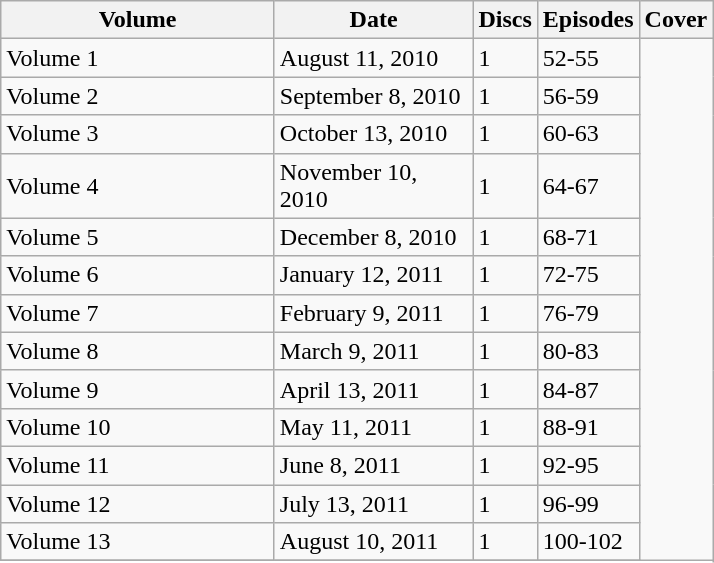<table class="wikitable">
<tr>
<th style="width:175px">Volume</th>
<th style="width:125px">Date</th>
<th>Discs</th>
<th>Episodes</th>
<th>Cover</th>
</tr>
<tr>
<td>Volume 1</td>
<td>August 11, 2010</td>
<td>1</td>
<td>52-55</td>
</tr>
<tr>
<td>Volume 2</td>
<td>September 8, 2010</td>
<td>1</td>
<td>56-59</td>
</tr>
<tr>
<td>Volume 3</td>
<td>October 13, 2010</td>
<td>1</td>
<td>60-63</td>
</tr>
<tr>
<td>Volume 4</td>
<td>November 10, 2010</td>
<td>1</td>
<td>64-67</td>
</tr>
<tr>
<td>Volume 5</td>
<td>December 8, 2010</td>
<td>1</td>
<td>68-71</td>
</tr>
<tr>
<td>Volume 6</td>
<td>January 12, 2011</td>
<td>1</td>
<td>72-75</td>
</tr>
<tr>
<td>Volume 7</td>
<td>February 9, 2011</td>
<td>1</td>
<td>76-79</td>
</tr>
<tr>
<td>Volume 8</td>
<td>March 9, 2011</td>
<td>1</td>
<td>80-83</td>
</tr>
<tr>
<td>Volume 9</td>
<td>April 13, 2011</td>
<td>1</td>
<td>84-87</td>
</tr>
<tr>
<td>Volume 10</td>
<td>May 11, 2011</td>
<td>1</td>
<td>88-91</td>
</tr>
<tr>
<td>Volume 11</td>
<td>June 8, 2011</td>
<td>1</td>
<td>92-95</td>
</tr>
<tr>
<td>Volume 12</td>
<td>July 13, 2011</td>
<td>1</td>
<td>96-99</td>
</tr>
<tr>
<td>Volume 13</td>
<td>August 10, 2011</td>
<td>1</td>
<td>100-102</td>
</tr>
<tr>
</tr>
</table>
